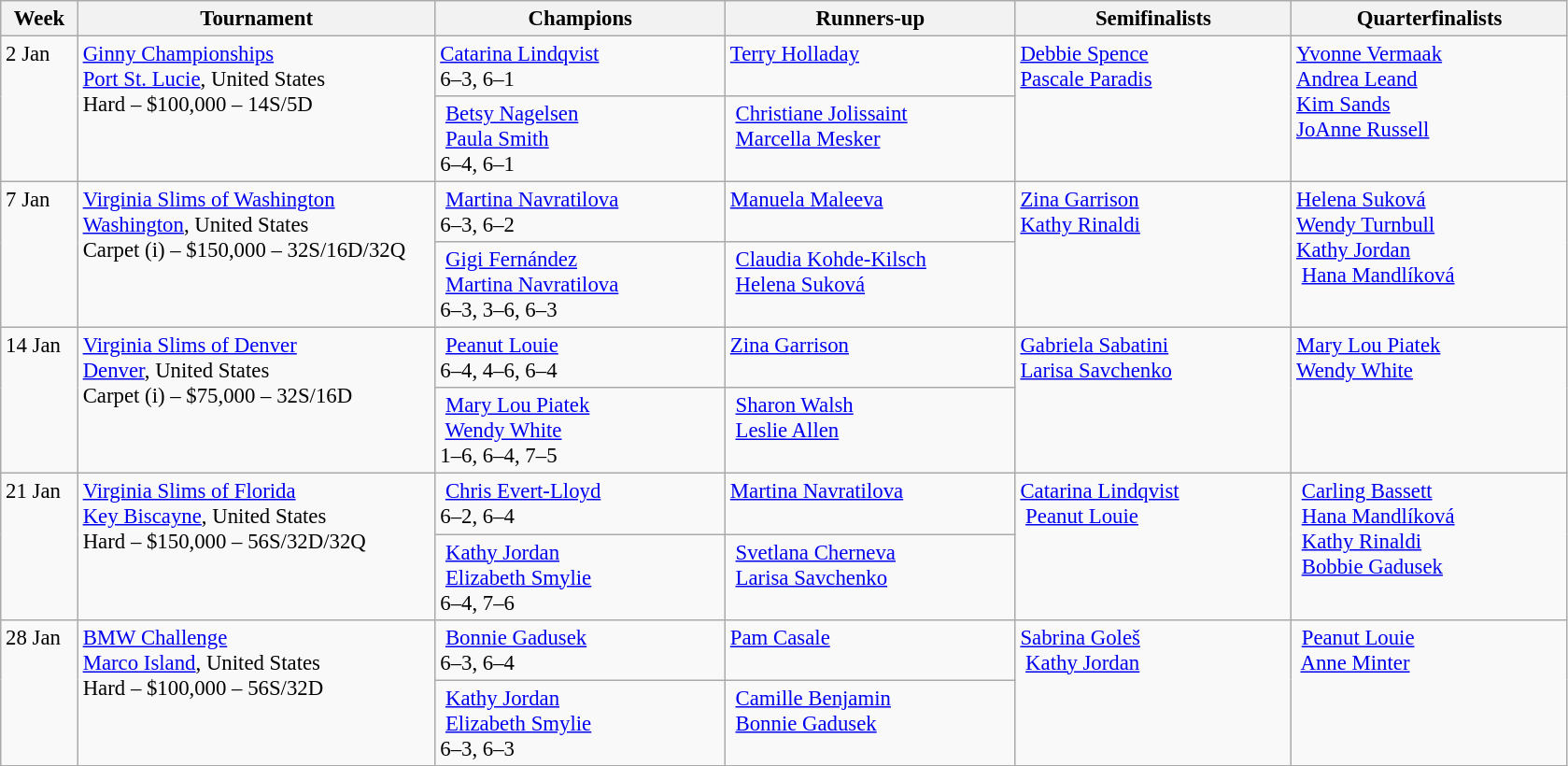<table class=wikitable style=font-size:95%>
<tr>
<th style="width:48px;">Week</th>
<th style="width:248px;">Tournament</th>
<th style="width:200px;">Champions</th>
<th style="width:200px;">Runners-up</th>
<th style="width:190px;">Semifinalists</th>
<th style="width:190px;">Quarterfinalists</th>
</tr>
<tr valign="top">
<td rowspan=2>2 Jan</td>
<td rowspan=2><a href='#'>Ginny Championships</a><br> <a href='#'>Port St. Lucie</a>, United States<br>Hard – $100,000 – 14S/5D</td>
<td> <a href='#'>Catarina Lindqvist</a><br>6–3, 6–1</td>
<td> <a href='#'>Terry Holladay</a></td>
<td rowspan=2> <a href='#'>Debbie Spence</a> <br> <a href='#'>Pascale Paradis</a></td>
<td rowspan=2> <a href='#'>Yvonne Vermaak</a>  <br> <a href='#'>Andrea Leand</a> <br> <a href='#'>Kim Sands</a> <br> <a href='#'>JoAnne Russell</a></td>
</tr>
<tr valign="top">
<td> <a href='#'>Betsy Nagelsen</a><br> <a href='#'>Paula Smith</a><br>6–4, 6–1</td>
<td> <a href='#'>Christiane Jolissaint</a><br> <a href='#'>Marcella Mesker</a></td>
</tr>
<tr valign="top">
<td rowspan=2>7 Jan</td>
<td rowspan=2><a href='#'>Virginia Slims of Washington</a><br> <a href='#'>Washington</a>, United States<br>Carpet (i) – $150,000 – 32S/16D/32Q</td>
<td> <a href='#'>Martina Navratilova</a><br>6–3, 6–2</td>
<td> <a href='#'>Manuela Maleeva</a></td>
<td rowspan=2>  <a href='#'>Zina Garrison</a> <br> <a href='#'>Kathy Rinaldi</a></td>
<td rowspan=2> <a href='#'>Helena Suková</a>  <br> <a href='#'>Wendy Turnbull</a> <br> <a href='#'>Kathy Jordan</a> <br> <a href='#'>Hana Mandlíková</a></td>
</tr>
<tr valign="top">
<td> <a href='#'>Gigi Fernández</a><br> <a href='#'>Martina Navratilova</a><br>6–3, 3–6, 6–3</td>
<td> <a href='#'>Claudia Kohde-Kilsch</a><br> <a href='#'>Helena Suková</a></td>
</tr>
<tr valign="top">
<td rowspan=2>14 Jan</td>
<td rowspan=2><a href='#'>Virginia Slims of Denver</a><br> <a href='#'>Denver</a>, United States<br>Carpet (i) – $75,000 – 32S/16D</td>
<td> <a href='#'>Peanut Louie</a><br>6–4, 4–6, 6–4</td>
<td> <a href='#'>Zina Garrison</a></td>
<td rowspan=2>  <a href='#'>Gabriela Sabatini</a><br> <a href='#'>Larisa Savchenko</a></td>
<td rowspan=2> <a href='#'>Mary Lou Piatek</a> <br> <a href='#'>Wendy White</a><br></td>
</tr>
<tr valign="top">
<td> <a href='#'>Mary Lou Piatek</a><br> <a href='#'>Wendy White</a><br>1–6, 6–4, 7–5</td>
<td> <a href='#'>Sharon Walsh</a><br> <a href='#'>Leslie Allen</a></td>
</tr>
<tr valign="top">
<td rowspan=2>21 Jan</td>
<td rowspan=2><a href='#'>Virginia Slims of Florida</a><br> <a href='#'>Key Biscayne</a>, United States<br>Hard – $150,000 – 56S/32D/32Q</td>
<td> <a href='#'>Chris Evert-Lloyd</a><br>6–2, 6–4</td>
<td> <a href='#'>Martina Navratilova</a></td>
<td rowspan=2> <a href='#'>Catarina Lindqvist</a><br> <a href='#'>Peanut Louie</a></td>
<td rowspan=2> <a href='#'>Carling Bassett</a><br> <a href='#'>Hana Mandlíková</a><br> <a href='#'>Kathy Rinaldi</a><br> <a href='#'>Bobbie Gadusek</a></td>
</tr>
<tr valign="top">
<td> <a href='#'>Kathy Jordan</a><br> <a href='#'>Elizabeth Smylie</a><br> 6–4, 7–6</td>
<td> <a href='#'>Svetlana Cherneva</a><br> <a href='#'>Larisa Savchenko</a></td>
</tr>
<tr valign="top">
<td rowspan=2>28 Jan</td>
<td rowspan=2><a href='#'>BMW Challenge</a><br> <a href='#'>Marco Island</a>, United States<br>Hard – $100,000 – 56S/32D</td>
<td> <a href='#'>Bonnie Gadusek</a><br>6–3, 6–4</td>
<td> <a href='#'>Pam Casale</a></td>
<td rowspan=2> <a href='#'>Sabrina Goleš</a><br> <a href='#'>Kathy Jordan</a></td>
<td rowspan=2> <a href='#'>Peanut Louie</a><br> <a href='#'>Anne Minter</a><br></td>
</tr>
<tr valign="top">
<td> <a href='#'>Kathy Jordan</a><br> <a href='#'>Elizabeth Smylie</a><br> 6–3, 6–3</td>
<td> <a href='#'>Camille Benjamin</a><br> <a href='#'>Bonnie Gadusek</a></td>
</tr>
</table>
